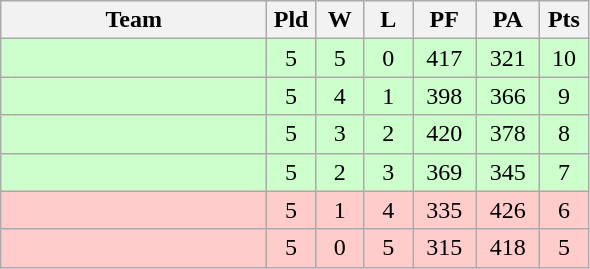<table class="wikitable" style="text-align:center;">
<tr>
<th width=170>Team</th>
<th width=25>Pld</th>
<th width=25>W</th>
<th width=25>L</th>
<th width=35>PF</th>
<th width=35>PA</th>
<th width=25>Pts</th>
</tr>
<tr style="background:#ccffcc">
<td style="text-align:left"></td>
<td>5</td>
<td>5</td>
<td>0</td>
<td>417</td>
<td>321</td>
<td>10</td>
</tr>
<tr style="background:#ccffcc">
<td style="text-align:left"></td>
<td>5</td>
<td>4</td>
<td>1</td>
<td>398</td>
<td>366</td>
<td>9</td>
</tr>
<tr style="background:#ccffcc">
<td style="text-align:left"></td>
<td>5</td>
<td>3</td>
<td>2</td>
<td>420</td>
<td>378</td>
<td>8</td>
</tr>
<tr style="background:#ccffcc">
<td style="text-align:left"></td>
<td>5</td>
<td>2</td>
<td>3</td>
<td>369</td>
<td>345</td>
<td>7</td>
</tr>
<tr style="background:#ffcccc">
<td style="text-align:left"></td>
<td>5</td>
<td>1</td>
<td>4</td>
<td>335</td>
<td>426</td>
<td>6</td>
</tr>
<tr style="background:#ffcccc">
<td style="text-align:left"></td>
<td>5</td>
<td>0</td>
<td>5</td>
<td>315</td>
<td>418</td>
<td>5</td>
</tr>
</table>
